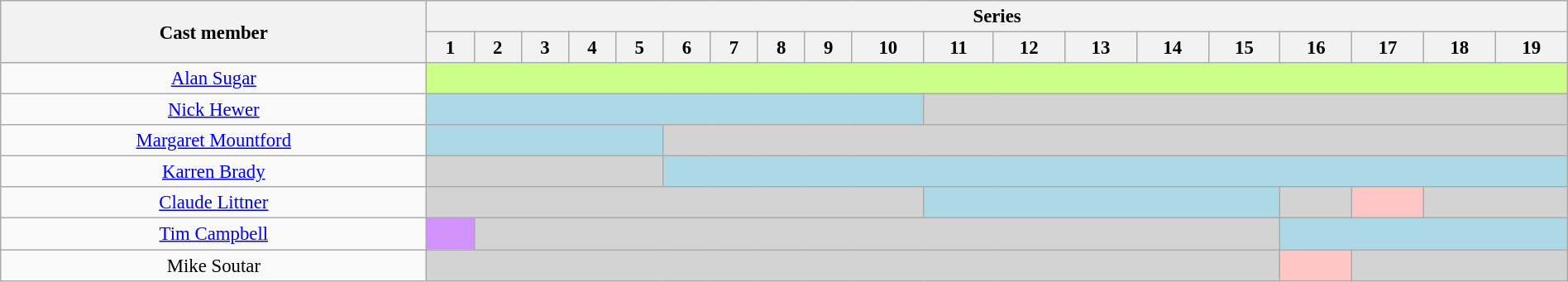<table class="wikitable" style= "font-size:95%; text-align: center; width: 100%;">
<tr>
<th rowspan="2">Cast member</th>
<th colspan="19" style="text-align:center">Series</th>
</tr>
<tr>
<th>1</th>
<th>2</th>
<th>3</th>
<th>4</th>
<th>5</th>
<th>6</th>
<th>7</th>
<th>8</th>
<th>9</th>
<th>10</th>
<th>11</th>
<th>12</th>
<th>13</th>
<th>14</th>
<th>15</th>
<th>16</th>
<th>17</th>
<th>18</th>
<th>19</th>
</tr>
<tr>
<td><a href='#'>Alan Sugar</a></td>
<td colspan="19" style="background:#ccff88"></td>
</tr>
<tr>
<td><a href='#'>Nick Hewer</a></td>
<td colspan="10" style="background:lightblue"></td>
<td colspan="9" style="background:lightgrey"></td>
</tr>
<tr>
<td><a href='#'>Margaret Mountford</a></td>
<td colspan="5" style="background:lightblue"></td>
<td colspan="14" style="background:lightgrey"></td>
</tr>
<tr>
<td><a href='#'>Karren Brady</a></td>
<td colspan="5" style="background:lightgrey"></td>
<td colspan="14" style="background:lightblue"></td>
</tr>
<tr>
<td><a href='#'>Claude Littner</a></td>
<td colspan="10" style="background:lightgrey"></td>
<td colspan="5" style="background:lightblue"></td>
<td colspan="1" style="background:lightgrey"></td>
<td colspan="1" style="background:#ffc6c6"></td>
<td colspan="2" style="background:lightgrey"></td>
</tr>
<tr>
<td><a href='#'>Tim Campbell</a></td>
<td colspan="1" style="background:#d293ff"></td>
<td colspan="14" style="background:lightgrey"></td>
<td colspan="4" style="background:lightblue"></td>
</tr>
<tr>
<td>Mike Soutar</td>
<td colspan="15" style="background:lightgrey"></td>
<td colspan="1" style="background:#ffc6c6"></td>
<td colspan="3" style="background:lightgrey"></td>
</tr>
</table>
